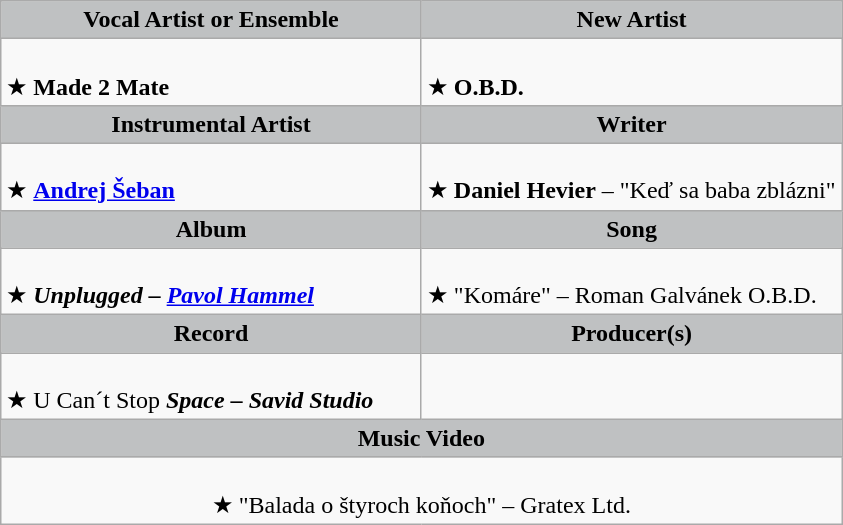<table class=wikitable>
<tr>
<th style=background:#BFC1C2 width=273>Vocal Artist or Ensemble</th>
<th style=background:#BFC1C2 width=273>New Artist</th>
</tr>
<tr>
<td scope=row valign=top><br>★ <strong>Made 2 Mate</strong></td>
<td scope=row valign=top><br>★ <strong>O.B.D.</strong></td>
</tr>
<tr>
<th style=background:#BFC1C2 width=273>Instrumental Artist</th>
<th style=background:#BFC1C2 width=273>Writer</th>
</tr>
<tr>
<td scope=row valign=top><br>★ <strong><a href='#'>Andrej Šeban</a></strong></td>
<td scope=row valign=top><br>★ <strong>Daniel Hevier</strong> – "Keď sa baba zblázni" </td>
</tr>
<tr>
<th style=background:#BFC1C2 width=273>Album</th>
<th style=background:#BFC1C2 width=273>Song</th>
</tr>
<tr>
<td scope=row valign=top><br>★ <strong><em>Unplugged<em> – <a href='#'>Pavol Hammel</a><strong></td>
<td scope=row valign=top><br>★ </strong>"Komáre"  – Roman Galvánek <strong></strong>O.B.D. <strong></td>
</tr>
<tr>
<th style=background:#BFC1C2 width=273>Record</th>
<th style=background:#BFC1C2 width=273>Producer(s)</th>
</tr>
<tr>
<td scope=row valign=top><br>★ </em></strong>U Can´t Stop</em> </strong><strong><em>Space<em>  – Savid Studio<strong></td>
<td scope=row valign=top></td>
</tr>
<tr>
<th colspan=2 style=background:#BFC1C2 width=546>Music Video</th>
</tr>
<tr>
<td colspan=2 scope=row valign=top align=center><br>★ </strong>"Balada o štyroch koňoch"  – Gratex Ltd.<strong></td>
</tr>
</table>
